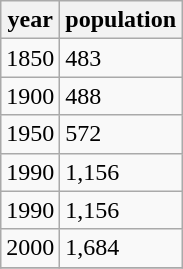<table class="wikitable">
<tr>
<th>year</th>
<th>population</th>
</tr>
<tr>
<td>1850</td>
<td>483</td>
</tr>
<tr>
<td>1900</td>
<td>488</td>
</tr>
<tr>
<td>1950</td>
<td>572</td>
</tr>
<tr>
<td>1990</td>
<td>1,156</td>
</tr>
<tr>
<td>1990</td>
<td>1,156</td>
</tr>
<tr>
<td>2000</td>
<td>1,684</td>
</tr>
<tr>
</tr>
</table>
